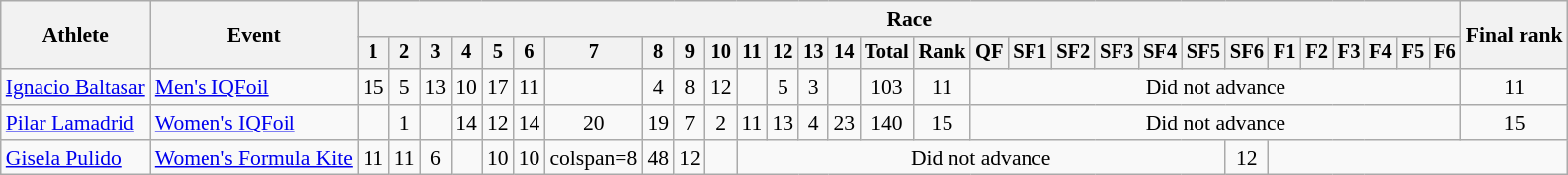<table class="wikitable" style="font-size:90%">
<tr>
<th rowspan="2">Athlete</th>
<th rowspan="2">Event</th>
<th colspan=29>Race</th>
<th rowspan=2>Final rank</th>
</tr>
<tr style="font-size:95%">
<th>1</th>
<th>2</th>
<th>3</th>
<th>4</th>
<th>5</th>
<th>6</th>
<th>7</th>
<th>8</th>
<th>9</th>
<th>10</th>
<th>11</th>
<th>12</th>
<th>13</th>
<th>14</th>
<th>Total</th>
<th>Rank</th>
<th>QF</th>
<th>SF1</th>
<th>SF2</th>
<th>SF3</th>
<th>SF4</th>
<th>SF5</th>
<th>SF6</th>
<th>F1</th>
<th>F2</th>
<th>F3</th>
<th>F4</th>
<th>F5</th>
<th>F6</th>
</tr>
<tr align=center>
<td align=left><a href='#'>Ignacio Baltasar</a></td>
<td align=left><a href='#'>Men's IQFoil</a></td>
<td>15</td>
<td>5</td>
<td>13</td>
<td>10</td>
<td>17</td>
<td>11</td>
<td></td>
<td>4</td>
<td>8</td>
<td>12</td>
<td></td>
<td>5</td>
<td>3</td>
<td></td>
<td>103</td>
<td>11</td>
<td colspan=13>Did not advance</td>
<td>11</td>
</tr>
<tr align=center>
<td align=left><a href='#'>Pilar Lamadrid</a></td>
<td align=left><a href='#'>Women's IQFoil</a></td>
<td></td>
<td>1</td>
<td></td>
<td>14</td>
<td>12</td>
<td>14</td>
<td>20</td>
<td>19</td>
<td>7</td>
<td>2</td>
<td>11</td>
<td>13</td>
<td>4</td>
<td>23</td>
<td>140</td>
<td>15</td>
<td colspan=13>Did not advance</td>
<td>15</td>
</tr>
<tr align=center>
<td align=left><a href='#'>Gisela Pulido</a></td>
<td align=left><a href='#'>Women's Formula Kite</a></td>
<td>11</td>
<td>11</td>
<td>6</td>
<td></td>
<td>10</td>
<td>10</td>
<td>colspan=8 </td>
<td>48</td>
<td>12</td>
<td></td>
<td colspan=12>Did not advance</td>
<td>12</td>
</tr>
</table>
